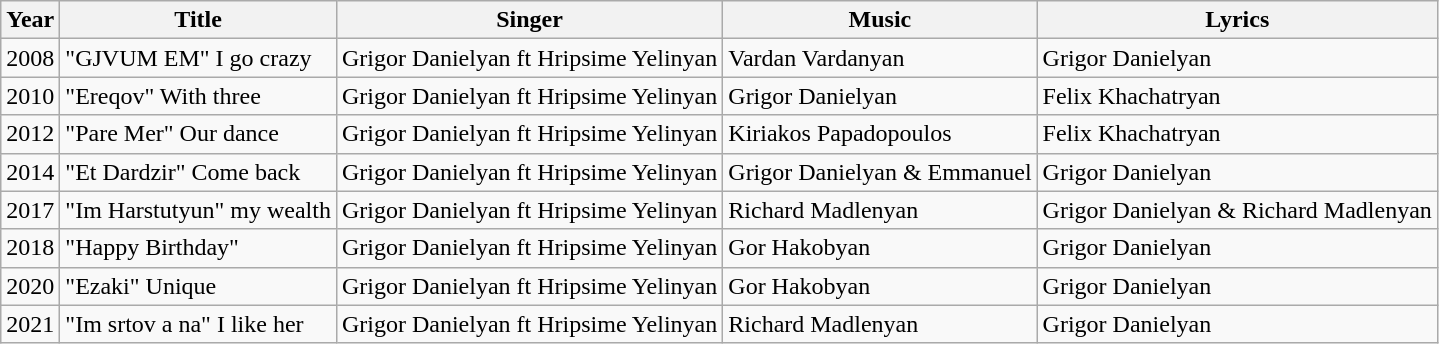<table class="wikitable">
<tr>
<th>Year</th>
<th>Title</th>
<th>Singer</th>
<th>Music</th>
<th>Lyrics</th>
</tr>
<tr>
<td>2008</td>
<td>"GJVUM EM" I go crazy </td>
<td>Grigor Danielyan ft Hripsime Yelinyan</td>
<td>Vardan Vardanyan</td>
<td>Grigor Danielyan</td>
</tr>
<tr>
<td>2010</td>
<td>"Ereqov"  With three </td>
<td>Grigor Danielyan ft Hripsime Yelinyan</td>
<td>Grigor Danielyan</td>
<td>Felix Khachatryan</td>
</tr>
<tr>
<td>2012</td>
<td>"Pare Mer" Our dance </td>
<td>Grigor Danielyan ft Hripsime Yelinyan</td>
<td>Kiriakos Papadopoulos</td>
<td>Felix Khachatryan</td>
</tr>
<tr>
<td>2014</td>
<td>"Et Dardzir" Come back </td>
<td>Grigor Danielyan ft Hripsime Yelinyan</td>
<td>Grigor Danielyan & Emmanuel</td>
<td>Grigor Danielyan</td>
</tr>
<tr>
<td>2017</td>
<td>"Im Harstutyun" my wealth </td>
<td>Grigor Danielyan ft Hripsime Yelinyan</td>
<td>Richard Madlenyan</td>
<td>Grigor Danielyan & Richard Madlenyan</td>
</tr>
<tr>
<td>2018</td>
<td>"Happy Birthday" </td>
<td>Grigor Danielyan ft Hripsime Yelinyan</td>
<td>Gor Hakobyan</td>
<td>Grigor Danielyan</td>
</tr>
<tr>
<td>2020</td>
<td>"Ezaki" Unique </td>
<td>Grigor Danielyan ft Hripsime Yelinyan</td>
<td>Gor Hakobyan</td>
<td>Grigor Danielyan</td>
</tr>
<tr>
<td>2021</td>
<td>"Im srtov a na" I like her </td>
<td>Grigor Danielyan ft Hripsime Yelinyan</td>
<td>Richard Madlenyan</td>
<td>Grigor Danielyan</td>
</tr>
</table>
